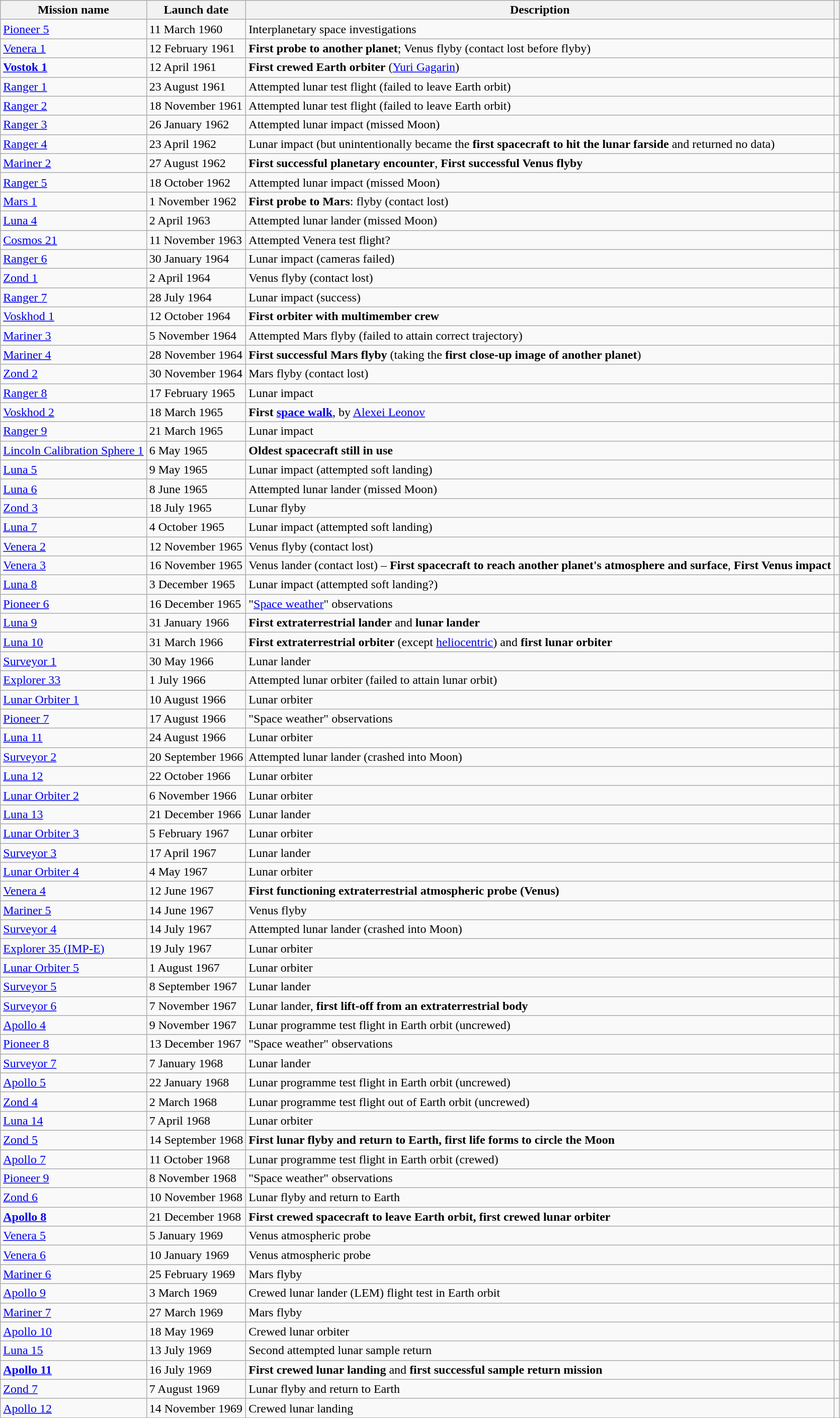<table class="wikitable sticky-header">
<tr>
<th>Mission name</th>
<th>Launch date</th>
<th>Description</th>
<th></th>
</tr>
<tr>
<td> <a href='#'>Pioneer 5</a></td>
<td>11 March 1960</td>
<td>Interplanetary space investigations</td>
<td></td>
</tr>
<tr>
<td> <a href='#'>Venera 1</a></td>
<td>12 February 1961</td>
<td><strong>First probe to another planet</strong>; Venus flyby (contact lost before flyby)</td>
<td></td>
</tr>
<tr>
<td> <strong><a href='#'>Vostok 1</a></strong></td>
<td>12 April 1961</td>
<td><strong>First crewed Earth orbiter</strong> (<a href='#'>Yuri Gagarin</a>)</td>
<td></td>
</tr>
<tr>
<td> <a href='#'>Ranger 1</a></td>
<td>23 August 1961</td>
<td>Attempted lunar test flight (failed to leave Earth orbit)</td>
<td></td>
</tr>
<tr>
<td> <a href='#'>Ranger 2</a></td>
<td>18 November 1961</td>
<td>Attempted lunar test flight (failed to leave Earth orbit)</td>
<td></td>
</tr>
<tr>
<td> <a href='#'>Ranger 3</a></td>
<td>26 January 1962</td>
<td>Attempted lunar impact (missed Moon)</td>
<td></td>
</tr>
<tr>
<td> <a href='#'>Ranger 4</a></td>
<td>23 April 1962</td>
<td>Lunar impact (but unintentionally became the <strong>first spacecraft to hit the lunar farside</strong> and returned no data)</td>
<td></td>
</tr>
<tr>
<td> <a href='#'>Mariner 2</a></td>
<td>27 August 1962</td>
<td><strong>First successful planetary encounter</strong>, <strong>First successful Venus flyby</strong></td>
<td></td>
</tr>
<tr>
<td> <a href='#'>Ranger 5</a></td>
<td>18 October 1962</td>
<td>Attempted lunar impact (missed Moon)</td>
<td></td>
</tr>
<tr>
<td> <a href='#'>Mars 1</a></td>
<td>1 November 1962</td>
<td><strong>First probe to Mars</strong>: flyby (contact lost)</td>
<td></td>
</tr>
<tr>
<td> <a href='#'>Luna 4</a></td>
<td>2 April 1963</td>
<td>Attempted lunar lander (missed Moon)</td>
<td></td>
</tr>
<tr>
<td> <a href='#'>Cosmos 21</a></td>
<td>11 November 1963</td>
<td>Attempted Venera test flight?</td>
<td></td>
</tr>
<tr>
<td> <a href='#'>Ranger 6</a></td>
<td>30 January 1964</td>
<td>Lunar impact (cameras failed)</td>
<td></td>
</tr>
<tr>
<td> <a href='#'>Zond 1</a></td>
<td>2 April 1964</td>
<td>Venus flyby (contact lost)</td>
<td></td>
</tr>
<tr>
<td> <a href='#'>Ranger 7</a></td>
<td>28 July 1964</td>
<td>Lunar impact (success)</td>
<td></td>
</tr>
<tr>
<td> <a href='#'>Voskhod 1</a></td>
<td>12 October 1964</td>
<td><strong>First orbiter with multimember crew</strong></td>
<td></td>
</tr>
<tr>
<td> <a href='#'>Mariner 3</a></td>
<td>5 November 1964</td>
<td>Attempted Mars flyby (failed to attain correct trajectory)</td>
<td></td>
</tr>
<tr>
<td> <a href='#'>Mariner 4</a></td>
<td>28 November 1964</td>
<td><strong>First successful Mars flyby</strong> (taking the <strong>first close-up image of another planet</strong>)</td>
<td></td>
</tr>
<tr>
<td> <a href='#'>Zond 2</a></td>
<td>30 November 1964</td>
<td>Mars flyby (contact lost)</td>
<td></td>
</tr>
<tr>
<td> <a href='#'>Ranger 8</a></td>
<td>17 February 1965</td>
<td>Lunar impact</td>
<td></td>
</tr>
<tr>
<td> <a href='#'>Voskhod 2</a></td>
<td>18 March 1965</td>
<td><strong>First <a href='#'>space walk</a></strong>, by <a href='#'>Alexei Leonov</a></td>
<td></td>
</tr>
<tr>
<td> <a href='#'>Ranger 9</a></td>
<td>21 March 1965</td>
<td>Lunar impact</td>
<td></td>
</tr>
<tr>
<td> <a href='#'>Lincoln Calibration Sphere 1</a></td>
<td>6 May 1965</td>
<td><strong>Oldest spacecraft still in use</strong></td>
<td></td>
</tr>
<tr>
<td> <a href='#'>Luna 5</a></td>
<td>9 May 1965</td>
<td>Lunar impact (attempted soft landing)</td>
<td></td>
</tr>
<tr>
<td> <a href='#'>Luna 6</a></td>
<td>8 June 1965</td>
<td>Attempted lunar lander (missed Moon)</td>
<td></td>
</tr>
<tr>
<td> <a href='#'>Zond 3</a></td>
<td>18 July 1965</td>
<td>Lunar flyby</td>
<td></td>
</tr>
<tr>
<td> <a href='#'>Luna 7</a></td>
<td>4 October 1965</td>
<td>Lunar impact (attempted soft landing)</td>
<td></td>
</tr>
<tr>
<td> <a href='#'>Venera 2</a></td>
<td>12 November 1965</td>
<td>Venus flyby (contact lost)</td>
<td></td>
</tr>
<tr>
<td> <a href='#'>Venera 3</a></td>
<td>16 November 1965</td>
<td>Venus lander (contact lost) – <strong>First spacecraft to reach another planet's atmosphere and surface</strong>, <strong>First Venus impact</strong></td>
<td></td>
</tr>
<tr>
<td> <a href='#'>Luna 8</a></td>
<td>3 December 1965</td>
<td>Lunar impact (attempted soft landing?)</td>
<td></td>
</tr>
<tr>
<td> <a href='#'>Pioneer 6</a></td>
<td>16 December 1965</td>
<td>"<a href='#'>Space weather</a>" observations</td>
<td></td>
</tr>
<tr>
<td> <a href='#'>Luna 9</a></td>
<td>31 January 1966</td>
<td><strong>First extraterrestrial lander</strong> and <strong>lunar lander</strong></td>
<td></td>
</tr>
<tr>
<td> <a href='#'>Luna 10</a></td>
<td>31 March 1966</td>
<td><strong>First extraterrestrial orbiter</strong> (except <a href='#'>heliocentric</a>) and <strong>first lunar orbiter</strong></td>
<td></td>
</tr>
<tr>
<td> <a href='#'>Surveyor 1</a></td>
<td>30 May 1966</td>
<td>Lunar lander</td>
<td></td>
</tr>
<tr>
<td> <a href='#'>Explorer 33</a></td>
<td>1 July 1966</td>
<td>Attempted lunar orbiter (failed to attain lunar orbit)</td>
<td></td>
</tr>
<tr>
<td> <a href='#'>Lunar Orbiter 1</a></td>
<td>10 August 1966</td>
<td>Lunar orbiter</td>
<td></td>
</tr>
<tr>
<td> <a href='#'>Pioneer 7</a></td>
<td>17 August 1966</td>
<td>"Space weather" observations</td>
<td></td>
</tr>
<tr>
<td> <a href='#'>Luna 11</a></td>
<td>24 August 1966</td>
<td>Lunar orbiter</td>
<td></td>
</tr>
<tr>
<td> <a href='#'>Surveyor 2</a></td>
<td>20 September 1966</td>
<td>Attempted lunar lander (crashed into Moon)</td>
<td></td>
</tr>
<tr>
<td> <a href='#'>Luna 12</a></td>
<td>22 October 1966</td>
<td>Lunar orbiter</td>
<td></td>
</tr>
<tr>
<td> <a href='#'>Lunar Orbiter 2</a></td>
<td>6 November 1966</td>
<td>Lunar orbiter</td>
<td></td>
</tr>
<tr>
<td> <a href='#'>Luna 13</a></td>
<td>21 December 1966</td>
<td>Lunar lander</td>
<td></td>
</tr>
<tr>
<td> <a href='#'>Lunar Orbiter 3</a></td>
<td>5 February 1967</td>
<td>Lunar orbiter</td>
<td></td>
</tr>
<tr>
<td> <a href='#'>Surveyor 3</a></td>
<td>17 April 1967</td>
<td>Lunar lander</td>
<td></td>
</tr>
<tr>
<td> <a href='#'>Lunar Orbiter 4</a></td>
<td>4 May 1967</td>
<td>Lunar orbiter</td>
<td></td>
</tr>
<tr>
<td> <a href='#'>Venera 4</a></td>
<td>12 June 1967</td>
<td><strong>First functioning extraterrestrial atmospheric probe (Venus)</strong></td>
<td></td>
</tr>
<tr>
<td> <a href='#'>Mariner 5</a></td>
<td>14 June 1967</td>
<td>Venus flyby</td>
<td></td>
</tr>
<tr>
<td> <a href='#'>Surveyor 4</a></td>
<td>14 July 1967</td>
<td>Attempted lunar lander (crashed into Moon)</td>
<td></td>
</tr>
<tr>
<td> <a href='#'>Explorer 35 (IMP-E)</a></td>
<td>19 July 1967</td>
<td>Lunar orbiter</td>
<td></td>
</tr>
<tr>
<td> <a href='#'>Lunar Orbiter 5</a></td>
<td>1 August 1967</td>
<td>Lunar orbiter</td>
<td></td>
</tr>
<tr>
<td> <a href='#'>Surveyor 5</a></td>
<td>8 September 1967</td>
<td>Lunar lander</td>
<td></td>
</tr>
<tr>
<td> <a href='#'>Surveyor 6</a></td>
<td>7 November 1967</td>
<td>Lunar lander, <strong>first lift-off from an extraterrestrial body</strong></td>
<td></td>
</tr>
<tr>
<td> <a href='#'>Apollo 4</a></td>
<td>9 November 1967</td>
<td>Lunar programme test flight in Earth orbit (uncrewed)</td>
<td></td>
</tr>
<tr>
<td> <a href='#'>Pioneer 8</a></td>
<td>13 December 1967</td>
<td>"Space weather" observations</td>
<td></td>
</tr>
<tr>
<td> <a href='#'>Surveyor 7</a></td>
<td>7 January 1968</td>
<td>Lunar lander</td>
<td></td>
</tr>
<tr>
<td> <a href='#'>Apollo 5</a></td>
<td>22 January 1968</td>
<td>Lunar programme test flight in Earth orbit (uncrewed)</td>
<td></td>
</tr>
<tr>
<td> <a href='#'>Zond 4</a></td>
<td>2 March 1968</td>
<td>Lunar programme test flight out of Earth orbit (uncrewed)</td>
<td></td>
</tr>
<tr>
<td> <a href='#'>Luna 14</a></td>
<td>7 April 1968</td>
<td>Lunar orbiter</td>
<td></td>
</tr>
<tr>
<td> <a href='#'>Zond 5</a></td>
<td>14 September 1968</td>
<td><strong>First lunar flyby and return to Earth, first life forms to circle the Moon</strong></td>
<td></td>
</tr>
<tr>
<td> <a href='#'>Apollo 7</a></td>
<td>11 October 1968</td>
<td>Lunar programme test flight in Earth orbit (crewed)</td>
<td></td>
</tr>
<tr>
<td> <a href='#'>Pioneer 9</a></td>
<td>8 November 1968</td>
<td>"Space weather" observations</td>
<td></td>
</tr>
<tr>
<td> <a href='#'>Zond 6</a></td>
<td>10 November 1968</td>
<td>Lunar flyby and return to Earth</td>
<td></td>
</tr>
<tr>
<td> <strong><a href='#'>Apollo 8</a></strong></td>
<td>21 December 1968</td>
<td><strong>First crewed spacecraft to leave Earth orbit, first crewed lunar orbiter</strong></td>
<td></td>
</tr>
<tr>
<td> <a href='#'>Venera 5</a></td>
<td>5 January 1969</td>
<td>Venus atmospheric probe</td>
<td></td>
</tr>
<tr>
<td> <a href='#'>Venera 6</a></td>
<td>10 January 1969</td>
<td>Venus atmospheric probe</td>
<td></td>
</tr>
<tr>
<td> <a href='#'>Mariner 6</a></td>
<td>25 February 1969</td>
<td>Mars flyby</td>
<td></td>
</tr>
<tr>
<td> <a href='#'>Apollo 9</a></td>
<td>3 March 1969</td>
<td>Crewed lunar lander (LEM) flight test in Earth orbit</td>
<td></td>
</tr>
<tr>
<td> <a href='#'>Mariner 7</a></td>
<td>27 March 1969</td>
<td>Mars flyby</td>
<td></td>
</tr>
<tr>
<td> <a href='#'>Apollo 10</a></td>
<td>18 May 1969</td>
<td>Crewed lunar orbiter</td>
<td></td>
</tr>
<tr>
<td> <a href='#'>Luna 15</a></td>
<td>13 July 1969</td>
<td>Second attempted lunar sample return</td>
<td></td>
</tr>
<tr>
<td> <strong><a href='#'>Apollo 11</a></strong></td>
<td>16 July 1969</td>
<td><strong>First crewed lunar landing</strong> and <strong>first successful sample return mission</strong></td>
<td></td>
</tr>
<tr>
<td> <a href='#'>Zond 7</a></td>
<td>7 August 1969</td>
<td>Lunar flyby and return to Earth</td>
<td></td>
</tr>
<tr>
<td> <a href='#'>Apollo 12</a></td>
<td>14 November 1969</td>
<td>Crewed lunar landing</td>
<td></td>
</tr>
</table>
